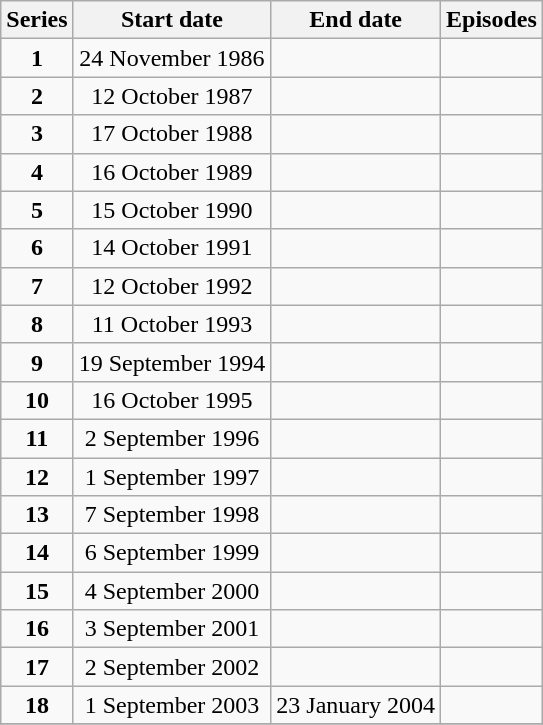<table class="wikitable" style="text-align:center;">
<tr>
<th>Series</th>
<th>Start date</th>
<th>End date</th>
<th>Episodes</th>
</tr>
<tr>
<td><strong>1</strong></td>
<td>24 November 1986</td>
<td></td>
<td></td>
</tr>
<tr>
<td><strong>2</strong></td>
<td>12 October 1987</td>
<td></td>
<td></td>
</tr>
<tr>
<td><strong>3</strong></td>
<td>17 October 1988</td>
<td></td>
<td></td>
</tr>
<tr>
<td><strong>4</strong></td>
<td>16 October 1989</td>
<td></td>
<td></td>
</tr>
<tr>
<td><strong>5</strong></td>
<td>15 October 1990</td>
<td></td>
<td></td>
</tr>
<tr>
<td><strong>6</strong></td>
<td>14 October 1991</td>
<td></td>
<td></td>
</tr>
<tr>
<td><strong>7</strong></td>
<td>12 October 1992</td>
<td></td>
<td></td>
</tr>
<tr>
<td><strong>8</strong></td>
<td>11 October 1993</td>
<td></td>
<td></td>
</tr>
<tr>
<td><strong>9</strong></td>
<td>19 September 1994</td>
<td></td>
<td></td>
</tr>
<tr>
<td><strong>10</strong></td>
<td>16 October 1995</td>
<td></td>
<td></td>
</tr>
<tr>
<td><strong>11</strong></td>
<td>2 September 1996</td>
<td></td>
<td></td>
</tr>
<tr>
<td><strong>12</strong></td>
<td>1 September 1997</td>
<td></td>
<td></td>
</tr>
<tr>
<td><strong>13</strong></td>
<td>7 September 1998</td>
<td></td>
<td></td>
</tr>
<tr>
<td><strong>14</strong></td>
<td>6 September 1999</td>
<td></td>
<td></td>
</tr>
<tr>
<td><strong>15</strong></td>
<td>4 September 2000</td>
<td></td>
<td></td>
</tr>
<tr>
<td><strong>16</strong></td>
<td>3 September 2001</td>
<td></td>
<td></td>
</tr>
<tr>
<td><strong>17</strong></td>
<td>2 September 2002</td>
<td></td>
<td></td>
</tr>
<tr>
<td><strong>18</strong></td>
<td>1 September 2003</td>
<td>23 January 2004</td>
<td></td>
</tr>
<tr>
</tr>
</table>
